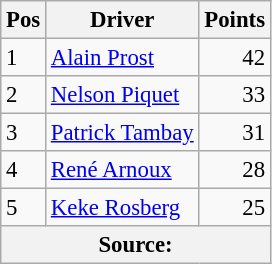<table class="wikitable" style="font-size: 95%;">
<tr>
<th>Pos</th>
<th>Driver</th>
<th>Points</th>
</tr>
<tr>
<td>1</td>
<td> <a href='#'>Alain Prost</a></td>
<td style="text-align: right">42</td>
</tr>
<tr>
<td>2</td>
<td> <a href='#'>Nelson Piquet</a></td>
<td style="text-align: right">33</td>
</tr>
<tr>
<td>3</td>
<td> <a href='#'>Patrick Tambay</a></td>
<td style="text-align: right">31</td>
</tr>
<tr>
<td>4</td>
<td> <a href='#'>René Arnoux</a></td>
<td style="text-align: right">28</td>
</tr>
<tr>
<td>5</td>
<td> <a href='#'>Keke Rosberg</a></td>
<td style="text-align: right">25</td>
</tr>
<tr>
<th colspan=4>Source: </th>
</tr>
</table>
